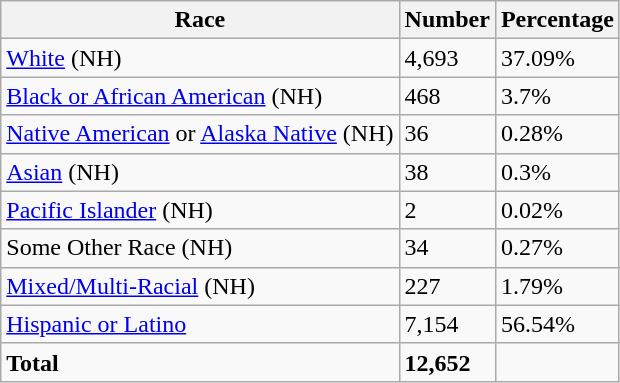<table class="wikitable">
<tr>
<th>Race</th>
<th>Number</th>
<th>Percentage</th>
</tr>
<tr>
<td><a href='#'>White</a> (NH)</td>
<td>4,693</td>
<td>37.09%</td>
</tr>
<tr>
<td><a href='#'>Black or African American</a> (NH)</td>
<td>468</td>
<td>3.7%</td>
</tr>
<tr>
<td><a href='#'>Native American</a> or <a href='#'>Alaska Native</a> (NH)</td>
<td>36</td>
<td>0.28%</td>
</tr>
<tr>
<td><a href='#'>Asian</a> (NH)</td>
<td>38</td>
<td>0.3%</td>
</tr>
<tr>
<td><a href='#'>Pacific Islander</a> (NH)</td>
<td>2</td>
<td>0.02%</td>
</tr>
<tr>
<td>Some Other Race (NH)</td>
<td>34</td>
<td>0.27%</td>
</tr>
<tr>
<td><a href='#'>Mixed/Multi-Racial</a> (NH)</td>
<td>227</td>
<td>1.79%</td>
</tr>
<tr>
<td><a href='#'>Hispanic or Latino</a></td>
<td>7,154</td>
<td>56.54%</td>
</tr>
<tr>
<td><strong>Total</strong></td>
<td><strong>12,652</strong></td>
<td></td>
</tr>
</table>
